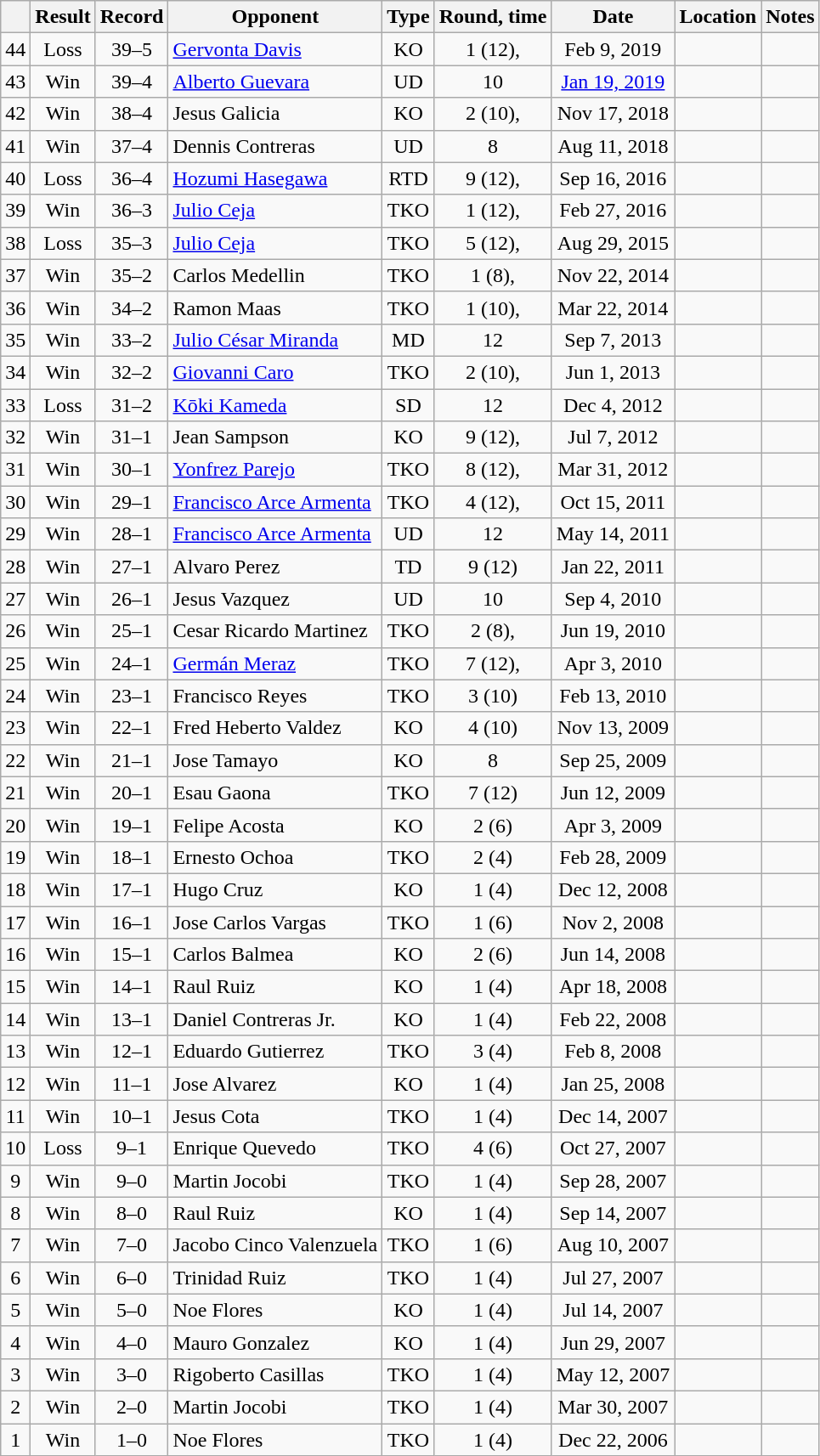<table class=wikitable style=text-align:center>
<tr>
<th></th>
<th>Result</th>
<th>Record</th>
<th>Opponent</th>
<th>Type</th>
<th>Round, time</th>
<th>Date</th>
<th>Location</th>
<th>Notes</th>
</tr>
<tr>
<td>44</td>
<td>Loss</td>
<td>39–5</td>
<td align=left><a href='#'>Gervonta Davis</a></td>
<td>KO</td>
<td>1 (12), </td>
<td>Feb 9, 2019</td>
<td align=left></td>
<td align=left></td>
</tr>
<tr>
<td>43</td>
<td>Win</td>
<td>39–4</td>
<td align=left><a href='#'>Alberto Guevara</a></td>
<td>UD</td>
<td>10</td>
<td><a href='#'>Jan 19, 2019</a></td>
<td align=left></td>
<td align=left></td>
</tr>
<tr>
<td>42</td>
<td>Win</td>
<td>38–4</td>
<td align=left>Jesus Galicia</td>
<td>KO</td>
<td>2 (10), </td>
<td>Nov 17, 2018</td>
<td align=left></td>
<td align=left></td>
</tr>
<tr>
<td>41</td>
<td>Win</td>
<td>37–4</td>
<td align=left>Dennis Contreras</td>
<td>UD</td>
<td>8</td>
<td>Aug 11, 2018</td>
<td align=left></td>
<td align=left></td>
</tr>
<tr>
<td>40</td>
<td>Loss</td>
<td>36–4</td>
<td align=left><a href='#'>Hozumi Hasegawa</a></td>
<td>RTD</td>
<td>9 (12), </td>
<td>Sep 16, 2016</td>
<td align=left></td>
<td align=left></td>
</tr>
<tr>
<td>39</td>
<td>Win</td>
<td>36–3</td>
<td align=left><a href='#'>Julio Ceja</a></td>
<td>TKO</td>
<td>1 (12), </td>
<td>Feb 27, 2016</td>
<td align=left></td>
<td align=left></td>
</tr>
<tr>
<td>38</td>
<td>Loss</td>
<td>35–3</td>
<td align=left><a href='#'>Julio Ceja</a></td>
<td>TKO</td>
<td>5 (12), </td>
<td>Aug 29, 2015</td>
<td align=left></td>
<td align=left></td>
</tr>
<tr>
<td>37</td>
<td>Win</td>
<td>35–2</td>
<td align=left>Carlos Medellin</td>
<td>TKO</td>
<td>1 (8), </td>
<td>Nov 22, 2014</td>
<td align=left></td>
<td align=left></td>
</tr>
<tr>
<td>36</td>
<td>Win</td>
<td>34–2</td>
<td align=left>Ramon Maas</td>
<td>TKO</td>
<td>1 (10), </td>
<td>Mar 22, 2014</td>
<td align=left></td>
<td align=left></td>
</tr>
<tr>
<td>35</td>
<td>Win</td>
<td>33–2</td>
<td align=left><a href='#'>Julio César Miranda</a></td>
<td>MD</td>
<td>12</td>
<td>Sep 7, 2013</td>
<td align=left></td>
<td align=left></td>
</tr>
<tr>
<td>34</td>
<td>Win</td>
<td>32–2</td>
<td align=left><a href='#'>Giovanni Caro</a></td>
<td>TKO</td>
<td>2 (10), </td>
<td>Jun 1, 2013</td>
<td align=left></td>
<td align=left></td>
</tr>
<tr>
<td>33</td>
<td>Loss</td>
<td>31–2</td>
<td align=left><a href='#'>Kōki Kameda</a></td>
<td>SD</td>
<td>12</td>
<td>Dec 4, 2012</td>
<td align=left></td>
<td align=left></td>
</tr>
<tr>
<td>32</td>
<td>Win</td>
<td>31–1</td>
<td align=left>Jean Sampson</td>
<td>KO</td>
<td>9 (12), </td>
<td>Jul 7, 2012</td>
<td align=left></td>
<td align=left></td>
</tr>
<tr>
<td>31</td>
<td>Win</td>
<td>30–1</td>
<td align=left><a href='#'>Yonfrez Parejo</a></td>
<td>TKO</td>
<td>8 (12), </td>
<td>Mar 31, 2012</td>
<td align=left></td>
<td align=left></td>
</tr>
<tr>
<td>30</td>
<td>Win</td>
<td>29–1</td>
<td align=left><a href='#'>Francisco Arce Armenta</a></td>
<td>TKO</td>
<td>4 (12), </td>
<td>Oct 15, 2011</td>
<td align=left></td>
<td align=left></td>
</tr>
<tr>
<td>29</td>
<td>Win</td>
<td>28–1</td>
<td align=left><a href='#'>Francisco Arce Armenta</a></td>
<td>UD</td>
<td>12</td>
<td>May 14, 2011</td>
<td align=left></td>
<td align=left></td>
</tr>
<tr>
<td>28</td>
<td>Win</td>
<td>27–1</td>
<td align=left>Alvaro Perez</td>
<td>TD</td>
<td>9 (12)</td>
<td>Jan 22, 2011</td>
<td align=left></td>
<td align=left></td>
</tr>
<tr>
<td>27</td>
<td>Win</td>
<td>26–1</td>
<td align=left>Jesus Vazquez</td>
<td>UD</td>
<td>10</td>
<td>Sep 4, 2010</td>
<td align=left></td>
<td align=left></td>
</tr>
<tr>
<td>26</td>
<td>Win</td>
<td>25–1</td>
<td align=left>Cesar Ricardo Martinez</td>
<td>TKO</td>
<td>2 (8), </td>
<td>Jun 19, 2010</td>
<td align=left></td>
<td align=left></td>
</tr>
<tr>
<td>25</td>
<td>Win</td>
<td>24–1</td>
<td align=left><a href='#'>Germán Meraz</a></td>
<td>TKO</td>
<td>7 (12), </td>
<td>Apr 3, 2010</td>
<td align=left></td>
<td align=left></td>
</tr>
<tr>
<td>24</td>
<td>Win</td>
<td>23–1</td>
<td align=left>Francisco Reyes</td>
<td>TKO</td>
<td>3 (10)</td>
<td>Feb 13, 2010</td>
<td align=left></td>
<td align=left></td>
</tr>
<tr>
<td>23</td>
<td>Win</td>
<td>22–1</td>
<td align=left>Fred Heberto Valdez</td>
<td>KO</td>
<td>4 (10)</td>
<td>Nov 13, 2009</td>
<td align=left></td>
<td align=left></td>
</tr>
<tr>
<td>22</td>
<td>Win</td>
<td>21–1</td>
<td align=left>Jose Tamayo</td>
<td>KO</td>
<td>8</td>
<td>Sep 25, 2009</td>
<td align=left></td>
<td align=left></td>
</tr>
<tr>
<td>21</td>
<td>Win</td>
<td>20–1</td>
<td align=left>Esau Gaona</td>
<td>TKO</td>
<td>7 (12)</td>
<td>Jun 12, 2009</td>
<td align=left></td>
<td align=left></td>
</tr>
<tr>
<td>20</td>
<td>Win</td>
<td>19–1</td>
<td align=left>Felipe Acosta</td>
<td>KO</td>
<td>2 (6)</td>
<td>Apr 3, 2009</td>
<td align=left></td>
<td align=left></td>
</tr>
<tr>
<td>19</td>
<td>Win</td>
<td>18–1</td>
<td align=left>Ernesto Ochoa</td>
<td>TKO</td>
<td>2 (4)</td>
<td>Feb 28, 2009</td>
<td align=left></td>
<td align=left></td>
</tr>
<tr>
<td>18</td>
<td>Win</td>
<td>17–1</td>
<td align=left>Hugo Cruz</td>
<td>KO</td>
<td>1 (4)</td>
<td>Dec 12, 2008</td>
<td align=left></td>
<td align=left></td>
</tr>
<tr>
<td>17</td>
<td>Win</td>
<td>16–1</td>
<td align=left>Jose Carlos Vargas</td>
<td>TKO</td>
<td>1 (6)</td>
<td>Nov 2, 2008</td>
<td align=left></td>
<td align=left></td>
</tr>
<tr>
<td>16</td>
<td>Win</td>
<td>15–1</td>
<td align=left>Carlos Balmea</td>
<td>KO</td>
<td>2 (6)</td>
<td>Jun 14, 2008</td>
<td align=left></td>
<td align=left></td>
</tr>
<tr>
<td>15</td>
<td>Win</td>
<td>14–1</td>
<td align=left>Raul Ruiz</td>
<td>KO</td>
<td>1 (4)</td>
<td>Apr 18, 2008</td>
<td align=left></td>
<td align=left></td>
</tr>
<tr>
<td>14</td>
<td>Win</td>
<td>13–1</td>
<td align=left>Daniel Contreras Jr.</td>
<td>KO</td>
<td>1 (4)</td>
<td>Feb 22, 2008</td>
<td align=left></td>
<td align=left></td>
</tr>
<tr>
<td>13</td>
<td>Win</td>
<td>12–1</td>
<td align=left>Eduardo Gutierrez</td>
<td>TKO</td>
<td>3 (4)</td>
<td>Feb 8, 2008</td>
<td align=left></td>
<td align=left></td>
</tr>
<tr>
<td>12</td>
<td>Win</td>
<td>11–1</td>
<td align=left>Jose Alvarez</td>
<td>KO</td>
<td>1 (4)</td>
<td>Jan 25, 2008</td>
<td align=left></td>
<td align=left></td>
</tr>
<tr>
<td>11</td>
<td>Win</td>
<td>10–1</td>
<td align=left>Jesus Cota</td>
<td>TKO</td>
<td>1 (4)</td>
<td>Dec 14, 2007</td>
<td align=left></td>
<td align=left></td>
</tr>
<tr>
<td>10</td>
<td>Loss</td>
<td>9–1</td>
<td align=left>Enrique Quevedo</td>
<td>TKO</td>
<td>4 (6)</td>
<td>Oct 27, 2007</td>
<td align=left></td>
<td align=left></td>
</tr>
<tr>
<td>9</td>
<td>Win</td>
<td>9–0</td>
<td align=left>Martin Jocobi</td>
<td>TKO</td>
<td>1 (4)</td>
<td>Sep 28, 2007</td>
<td align=left></td>
<td align=left></td>
</tr>
<tr>
<td>8</td>
<td>Win</td>
<td>8–0</td>
<td align=left>Raul Ruiz</td>
<td>KO</td>
<td>1 (4)</td>
<td>Sep 14, 2007</td>
<td align=left></td>
<td align=left></td>
</tr>
<tr>
<td>7</td>
<td>Win</td>
<td>7–0</td>
<td align=left>Jacobo Cinco Valenzuela</td>
<td>TKO</td>
<td>1 (6)</td>
<td>Aug 10, 2007</td>
<td align=left></td>
<td align=left></td>
</tr>
<tr>
<td>6</td>
<td>Win</td>
<td>6–0</td>
<td align=left>Trinidad Ruiz</td>
<td>TKO</td>
<td>1 (4)</td>
<td>Jul 27, 2007</td>
<td align=left></td>
<td align=left></td>
</tr>
<tr>
<td>5</td>
<td>Win</td>
<td>5–0</td>
<td align=left>Noe Flores</td>
<td>KO</td>
<td>1 (4)</td>
<td>Jul 14, 2007</td>
<td align=left></td>
<td align=left></td>
</tr>
<tr>
<td>4</td>
<td>Win</td>
<td>4–0</td>
<td align=left>Mauro Gonzalez</td>
<td>KO</td>
<td>1 (4)</td>
<td>Jun 29, 2007</td>
<td align=left></td>
<td align=left></td>
</tr>
<tr>
<td>3</td>
<td>Win</td>
<td>3–0</td>
<td align=left>Rigoberto Casillas</td>
<td>TKO</td>
<td>1 (4)</td>
<td>May 12, 2007</td>
<td align=left></td>
<td align=left></td>
</tr>
<tr>
<td>2</td>
<td>Win</td>
<td>2–0</td>
<td align=left>Martin Jocobi</td>
<td>TKO</td>
<td>1 (4)</td>
<td>Mar 30, 2007</td>
<td align=left></td>
<td align=left></td>
</tr>
<tr>
<td>1</td>
<td>Win</td>
<td>1–0</td>
<td align=left>Noe Flores</td>
<td>TKO</td>
<td>1 (4)</td>
<td>Dec 22, 2006</td>
<td align=left></td>
<td align=left></td>
</tr>
</table>
